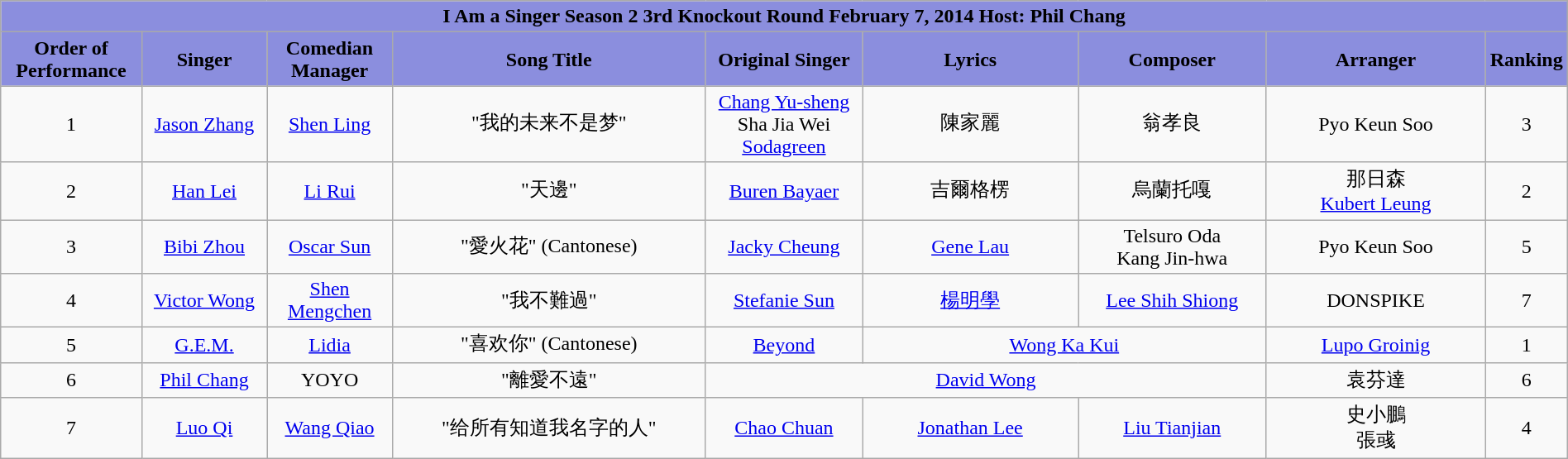<table class="wikitable sortable mw-collapsible" width="100%" style="text-align:center">
<tr align=center style="background:#8B8EDE">
<td colspan="10"><div><strong>I Am a Singer Season 2 3rd Knockout Round February 7, 2014 Host: Phil Chang</strong></div></td>
</tr>
<tr align=center style="background:#8B8EDE">
<td style="width:9%"><strong>Order of Performance</strong></td>
<td style="width:8%"><strong>Singer</strong></td>
<td style="width:8%"><strong>Comedian Manager</strong></td>
<td style="width:20%"><strong>Song Title</strong></td>
<td style="width:10%"><strong>Original Singer</strong></td>
<td style=width:10%"><strong>Lyrics</strong></td>
<td style="width:12%"><strong>Composer</strong></td>
<td style="width:14%"><strong>Arranger</strong></td>
<td style="width:5%"><strong>Ranking</strong></td>
</tr>
<tr>
<td>1</td>
<td><a href='#'>Jason Zhang</a></td>
<td><a href='#'>Shen Ling</a></td>
<td>"我的未来不是梦"</td>
<td><a href='#'>Chang Yu-sheng</a><br>Sha Jia Wei<br><a href='#'>Sodagreen</a></td>
<td>陳家麗</td>
<td>翁孝良</td>
<td>Pyo Keun Soo</td>
<td>3</td>
</tr>
<tr>
<td>2</td>
<td><a href='#'>Han Lei</a></td>
<td><a href='#'>Li Rui</a></td>
<td>"天邊"</td>
<td><a href='#'>Buren Bayaer</a></td>
<td>吉爾格楞</td>
<td>烏蘭托嘎</td>
<td>那日森<br><a href='#'>Kubert Leung</a></td>
<td>2</td>
</tr>
<tr>
<td>3</td>
<td><a href='#'>Bibi Zhou</a></td>
<td><a href='#'>Oscar Sun</a></td>
<td>"愛火花" (Cantonese)</td>
<td><a href='#'>Jacky Cheung</a></td>
<td><a href='#'>Gene Lau</a></td>
<td>Telsuro Oda<br>Kang Jin-hwa</td>
<td>Pyo Keun Soo</td>
<td>5</td>
</tr>
<tr>
<td>4</td>
<td><a href='#'>Victor Wong</a></td>
<td><a href='#'>Shen Mengchen</a></td>
<td>"我不難過"</td>
<td><a href='#'>Stefanie Sun</a></td>
<td><a href='#'>楊明學</a></td>
<td><a href='#'>Lee Shih Shiong</a></td>
<td>DONSPIKE</td>
<td>7</td>
</tr>
<tr>
<td>5</td>
<td><a href='#'>G.E.M.</a></td>
<td><a href='#'>Lidia</a></td>
<td>"喜欢你" (Cantonese)</td>
<td><a href='#'>Beyond</a></td>
<td colspan="2"><a href='#'>Wong Ka Kui</a></td>
<td><a href='#'>Lupo Groinig</a></td>
<td>1</td>
</tr>
<tr>
<td>6</td>
<td><a href='#'>Phil Chang</a></td>
<td>YOYO</td>
<td>"離愛不遠"</td>
<td colspan="3"><a href='#'>David Wong</a></td>
<td>袁芬達</td>
<td>6</td>
</tr>
<tr>
<td>7</td>
<td><a href='#'>Luo Qi</a></td>
<td><a href='#'>Wang Qiao</a></td>
<td>"给所有知道我名字的人"</td>
<td><a href='#'>Chao Chuan</a></td>
<td><a href='#'>Jonathan Lee</a></td>
<td><a href='#'>Liu Tianjian</a></td>
<td>史小鵬<br>張彧</td>
<td>4</td>
</tr>
</table>
